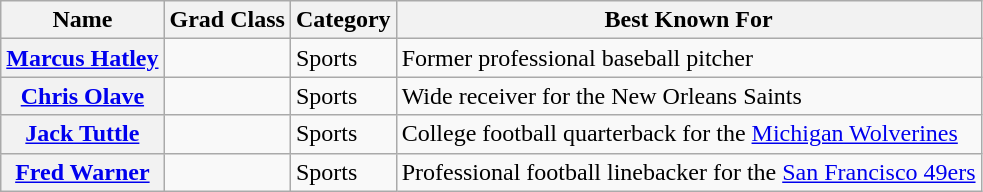<table class="wikitable sortable plainrowheaders">
<tr>
<th scope="col">Name</th>
<th scope="col">Grad Class</th>
<th scope="col">Category</th>
<th scope="col">Best Known For</th>
</tr>
<tr>
<th scope="row"><a href='#'>Marcus Hatley</a></th>
<td></td>
<td>Sports</td>
<td>Former professional baseball pitcher</td>
</tr>
<tr>
<th scope="row"><a href='#'>Chris Olave</a></th>
<td></td>
<td>Sports</td>
<td>Wide receiver for the New Orleans Saints</td>
</tr>
<tr>
<th scope="row"><a href='#'>Jack Tuttle</a></th>
<td></td>
<td>Sports</td>
<td>College football quarterback for the <a href='#'>Michigan Wolverines</a></td>
</tr>
<tr>
<th scope="row"><a href='#'>Fred Warner</a></th>
<td></td>
<td>Sports</td>
<td>Professional football linebacker for the <a href='#'>San Francisco 49ers</a></td>
</tr>
</table>
